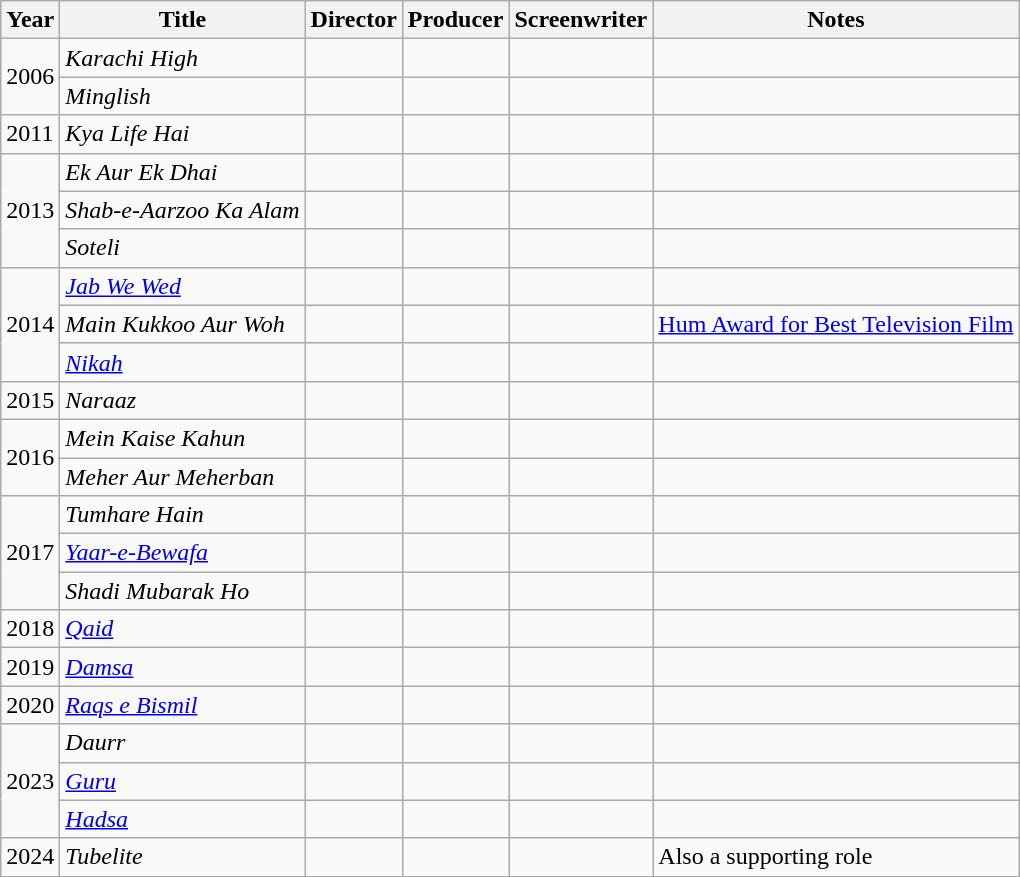<table class="wikitable sortable">
<tr>
<th>Year</th>
<th>Title</th>
<th>Director</th>
<th>Producer</th>
<th>Screenwriter</th>
<th>Notes</th>
</tr>
<tr>
<td rowspan="2">2006</td>
<td><em>Karachi High</em></td>
<td></td>
<td></td>
<td></td>
<td></td>
</tr>
<tr>
<td><em>Minglish</em></td>
<td></td>
<td></td>
<td></td>
<td></td>
</tr>
<tr>
<td>2011</td>
<td><em>Kya Life Hai</em></td>
<td></td>
<td></td>
<td></td>
<td></td>
</tr>
<tr>
<td rowspan="3">2013</td>
<td><em>Ek Aur Ek Dhai</em></td>
<td></td>
<td></td>
<td></td>
<td></td>
</tr>
<tr>
<td><em>Shab-e-Aarzoo Ka Alam</em></td>
<td></td>
<td></td>
<td></td>
<td></td>
</tr>
<tr>
<td><em>Soteli</em></td>
<td></td>
<td></td>
<td></td>
<td></td>
</tr>
<tr>
<td rowspan="3">2014</td>
<td><em><a href='#'>Jab We Wed</a></em></td>
<td></td>
<td></td>
<td></td>
<td></td>
</tr>
<tr>
<td><em>Main Kukkoo Aur Woh</em></td>
<td></td>
<td></td>
<td></td>
<td><a href='#'>Hum Award for Best Television Film</a></td>
</tr>
<tr>
<td><em><a href='#'>Nikah</a></em></td>
<td></td>
<td></td>
<td></td>
<td></td>
</tr>
<tr>
<td>2015</td>
<td><em>Naraaz</em></td>
<td></td>
<td></td>
<td></td>
<td></td>
</tr>
<tr>
<td Rowspan=2>2016</td>
<td><em>Mein Kaise Kahun</em></td>
<td></td>
<td></td>
<td></td>
<td></td>
</tr>
<tr>
<td><em>Meher Aur Meherban</em></td>
<td></td>
<td></td>
<td></td>
<td></td>
</tr>
<tr>
<td rowspan="3">2017</td>
<td><em>Tumhare Hain</em></td>
<td></td>
<td></td>
<td></td>
<td></td>
</tr>
<tr>
<td><em><a href='#'>Yaar-e-Bewafa</a></em></td>
<td></td>
<td></td>
<td></td>
<td></td>
</tr>
<tr>
<td><em>Shadi Mubarak Ho</em></td>
<td></td>
<td></td>
<td></td>
<td></td>
</tr>
<tr>
<td>2018</td>
<td><em><a href='#'>Qaid</a></em></td>
<td></td>
<td></td>
<td></td>
<td></td>
</tr>
<tr>
<td>2019</td>
<td><em><a href='#'>Damsa</a></em></td>
<td></td>
<td></td>
<td></td>
<td></td>
</tr>
<tr>
<td>2020</td>
<td><em><a href='#'>Raqs e Bismil</a></em></td>
<td></td>
<td></td>
<td></td>
<td></td>
</tr>
<tr>
<td rowspan="3"=>2023</td>
<td><em>Daurr</em></td>
<td></td>
<td></td>
<td></td>
<td></td>
</tr>
<tr>
<td><em><a href='#'>Guru</a></em></td>
<td></td>
<td></td>
<td></td>
<td></td>
</tr>
<tr>
<td><em><a href='#'>Hadsa</a></em></td>
<td></td>
<td></td>
<td></td>
<td></td>
</tr>
<tr>
<td>2024</td>
<td><em>Tubelite</em></td>
<td></td>
<td></td>
<td></td>
<td>Also a supporting role</td>
</tr>
</table>
